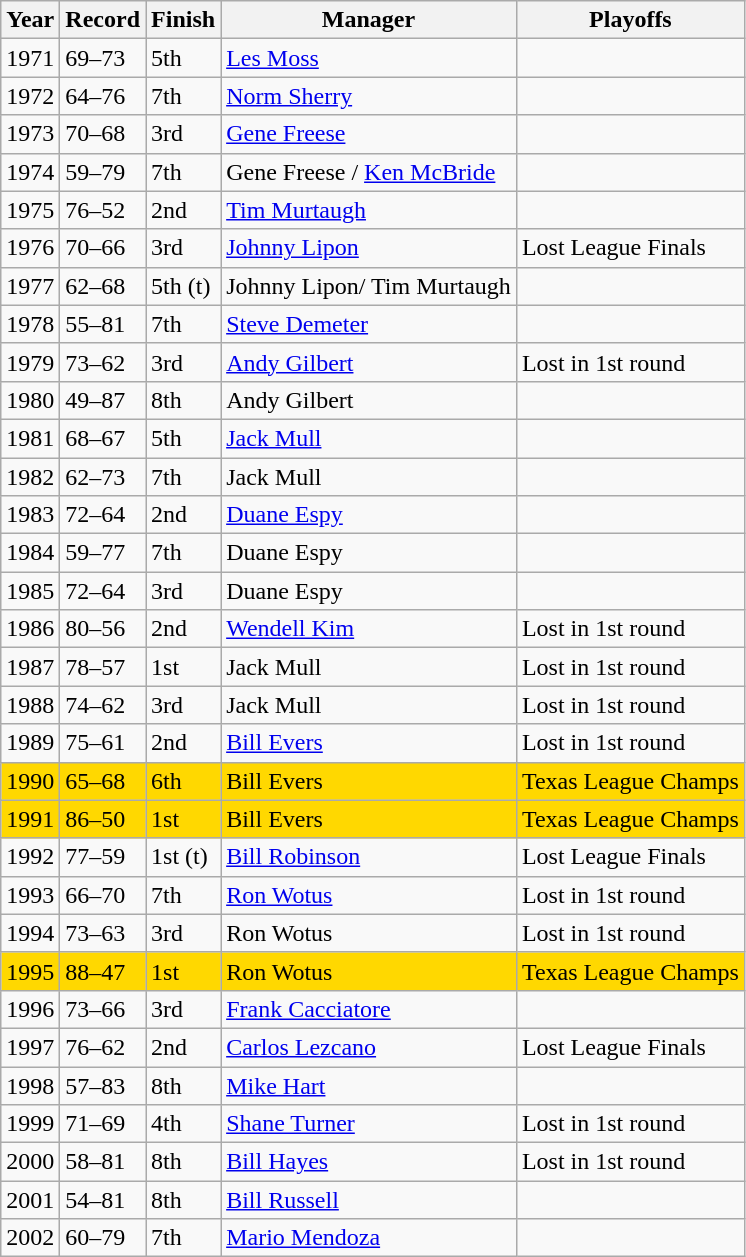<table class="wikitable">
<tr>
<th>Year</th>
<th>Record</th>
<th>Finish</th>
<th>Manager</th>
<th>Playoffs</th>
</tr>
<tr>
<td>1971</td>
<td>69–73</td>
<td>5th</td>
<td><a href='#'>Les Moss</a></td>
<td></td>
</tr>
<tr>
<td>1972</td>
<td>64–76</td>
<td>7th</td>
<td><a href='#'>Norm Sherry</a></td>
<td></td>
</tr>
<tr>
<td>1973</td>
<td>70–68</td>
<td>3rd</td>
<td><a href='#'>Gene Freese</a></td>
<td></td>
</tr>
<tr>
<td>1974</td>
<td>59–79</td>
<td>7th</td>
<td>Gene Freese / <a href='#'>Ken McBride</a></td>
<td></td>
</tr>
<tr>
<td>1975</td>
<td>76–52</td>
<td>2nd</td>
<td><a href='#'>Tim Murtaugh</a></td>
<td></td>
</tr>
<tr>
<td>1976</td>
<td>70–66</td>
<td>3rd</td>
<td><a href='#'>Johnny Lipon</a></td>
<td>Lost League Finals</td>
</tr>
<tr>
<td>1977</td>
<td>62–68</td>
<td>5th (t)</td>
<td>Johnny Lipon/ Tim Murtaugh</td>
<td></td>
</tr>
<tr>
<td>1978</td>
<td>55–81</td>
<td>7th</td>
<td><a href='#'>Steve Demeter</a></td>
<td></td>
</tr>
<tr>
<td>1979</td>
<td>73–62</td>
<td>3rd</td>
<td><a href='#'>Andy Gilbert</a></td>
<td>Lost in 1st round</td>
</tr>
<tr>
<td>1980</td>
<td>49–87</td>
<td>8th</td>
<td>Andy Gilbert</td>
<td></td>
</tr>
<tr>
<td>1981</td>
<td>68–67</td>
<td>5th</td>
<td><a href='#'>Jack Mull</a></td>
<td></td>
</tr>
<tr>
<td>1982</td>
<td>62–73</td>
<td>7th</td>
<td>Jack Mull</td>
<td></td>
</tr>
<tr>
<td>1983</td>
<td>72–64</td>
<td>2nd</td>
<td><a href='#'>Duane Espy</a></td>
<td></td>
</tr>
<tr>
<td>1984</td>
<td>59–77</td>
<td>7th</td>
<td>Duane Espy</td>
<td></td>
</tr>
<tr>
<td>1985</td>
<td>72–64</td>
<td>3rd</td>
<td>Duane Espy</td>
<td></td>
</tr>
<tr>
<td>1986</td>
<td>80–56</td>
<td>2nd</td>
<td><a href='#'>Wendell Kim</a></td>
<td>Lost in 1st round</td>
</tr>
<tr>
<td>1987</td>
<td>78–57</td>
<td>1st</td>
<td>Jack Mull</td>
<td>Lost in 1st round</td>
</tr>
<tr>
<td>1988</td>
<td>74–62</td>
<td>3rd</td>
<td>Jack Mull</td>
<td>Lost in 1st round</td>
</tr>
<tr>
<td>1989</td>
<td>75–61</td>
<td>2nd</td>
<td><a href='#'>Bill Evers</a></td>
<td>Lost in 1st round</td>
</tr>
<tr bgcolor="#FFD800">
<td>1990</td>
<td>65–68</td>
<td>6th</td>
<td>Bill Evers</td>
<td>Texas League Champs</td>
</tr>
<tr bgcolor="#FFD800">
<td>1991</td>
<td>86–50</td>
<td>1st</td>
<td>Bill Evers</td>
<td>Texas League Champs</td>
</tr>
<tr>
<td>1992</td>
<td>77–59</td>
<td>1st (t)</td>
<td><a href='#'>Bill Robinson</a></td>
<td>Lost League Finals</td>
</tr>
<tr>
<td>1993</td>
<td>66–70</td>
<td>7th</td>
<td><a href='#'>Ron Wotus</a></td>
<td>Lost in 1st round</td>
</tr>
<tr>
<td>1994</td>
<td>73–63</td>
<td>3rd</td>
<td>Ron Wotus</td>
<td>Lost in 1st round</td>
</tr>
<tr bgcolor="#FFD800">
<td>1995</td>
<td>88–47</td>
<td>1st</td>
<td>Ron Wotus</td>
<td>Texas League Champs</td>
</tr>
<tr>
<td>1996</td>
<td>73–66</td>
<td>3rd</td>
<td><a href='#'>Frank Cacciatore</a></td>
<td></td>
</tr>
<tr>
<td>1997</td>
<td>76–62</td>
<td>2nd</td>
<td><a href='#'>Carlos Lezcano</a></td>
<td>Lost League Finals</td>
</tr>
<tr>
<td>1998</td>
<td>57–83</td>
<td>8th</td>
<td><a href='#'>Mike Hart</a></td>
<td></td>
</tr>
<tr>
<td>1999</td>
<td>71–69</td>
<td>4th</td>
<td><a href='#'>Shane Turner</a></td>
<td>Lost in 1st round</td>
</tr>
<tr>
<td>2000</td>
<td>58–81</td>
<td>8th</td>
<td><a href='#'>Bill Hayes</a></td>
<td>Lost in 1st round</td>
</tr>
<tr>
<td>2001</td>
<td>54–81</td>
<td>8th</td>
<td><a href='#'>Bill Russell</a></td>
<td></td>
</tr>
<tr>
<td>2002</td>
<td>60–79</td>
<td>7th</td>
<td><a href='#'>Mario Mendoza</a></td>
<td></td>
</tr>
</table>
